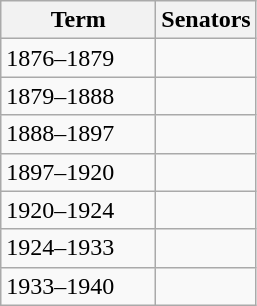<table class=wikitable>
<tr>
<th style="width:6em;">Term</th>
<th>Senators</th>
</tr>
<tr>
<td>1876–1879</td>
<td></td>
</tr>
<tr>
<td>1879–1888</td>
<td></td>
</tr>
<tr>
<td>1888–1897</td>
<td></td>
</tr>
<tr>
<td>1897–1920</td>
<td></td>
</tr>
<tr>
<td>1920–1924</td>
<td></td>
</tr>
<tr>
<td>1924–1933</td>
<td></td>
</tr>
<tr>
<td>1933–1940</td>
<td></td>
</tr>
</table>
